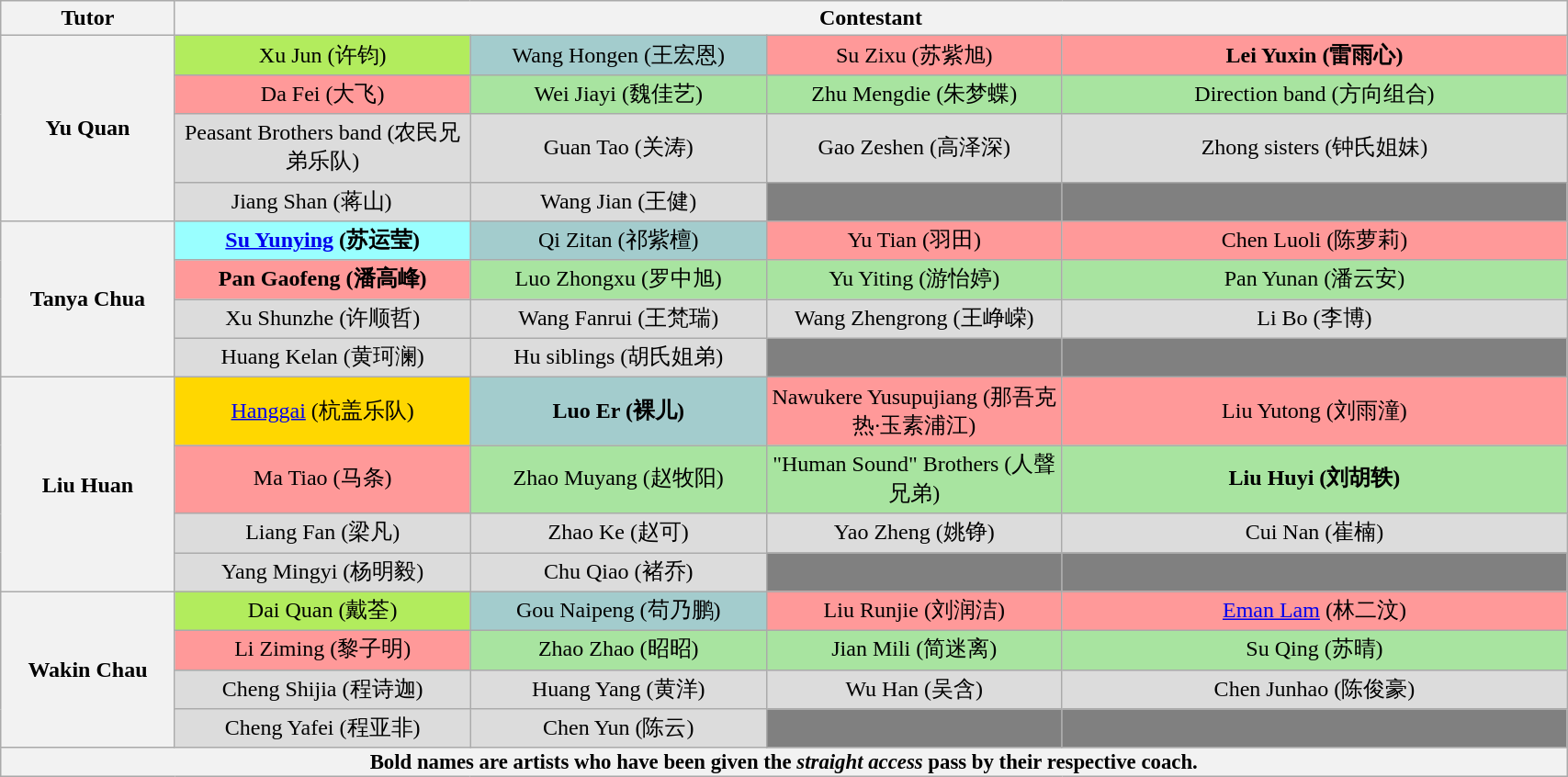<table class="wikitable" style="text-align:center; width:90%;">
<tr>
<th style="width:10%;">Tutor</th>
<th style="width:80%;" colspan="4">Contestant</th>
</tr>
<tr>
<th rowspan="4">Yu Quan</th>
<td width="17%;" style="background:#B2EC5D;">Xu Jun (许钧)</td>
<td width="17%;" style="background:#A3CCCD;">Wang Hongen (王宏恩)</td>
<td width="17%;" style="background:#FF9999;">Su Zixu (苏紫旭)</td>
<td width:17%;" style="background:#FF9999;"><strong>Lei Yuxin (雷雨心)</strong></td>
</tr>
<tr>
<td style="background:#FF9999;">Da Fei (大飞)</td>
<td style="background:#A8E4A0;">Wei Jiayi (魏佳艺)</td>
<td style="background:#A8E4A0;">Zhu Mengdie (朱梦蝶)</td>
<td style="background:#A8E4A0;">Direction band (方向组合)</td>
</tr>
<tr>
<td style="background:#DCDCDC;">Peasant Brothers band (农民兄弟乐队)</td>
<td style="background:#DCDCDC;">Guan Tao (关涛)</td>
<td style="background:#DCDCDC;">Gao Zeshen (高泽深)</td>
<td style="background:#DCDCDC;">Zhong sisters (钟氏姐妹)</td>
</tr>
<tr>
<td style="background:#DCDCDC;">Jiang Shan (蒋山)　</td>
<td style="background:#DCDCDC;">Wang Jian (王健)</td>
<td style="background:grey;"></td>
<td style="background:grey;"></td>
</tr>
<tr>
<th rowspan="4">Tanya Chua</th>
<td style="background:#99FFFF;" width="17%;"><strong><a href='#'>Su Yunying</a> (苏运莹)</strong></td>
<td width="17%;" style="background:#A3CCCD;">Qi Zitan (祁紫檀)</td>
<td width="17%;" style="background:#FF9999;">Yu Tian (羽田)</td>
<td width:17%;" style="background:#FF9999;">Chen Luoli (陈萝莉)</td>
</tr>
<tr>
<td style="background:#FF9999;"><strong>Pan Gaofeng (潘高峰)</strong></td>
<td style="background:#A8E4A0;">Luo Zhongxu (罗中旭)</td>
<td style="background:#A8E4A0;">Yu Yiting (游怡婷)</td>
<td style="background:#A8E4A0;">Pan Yunan (潘云安)</td>
</tr>
<tr>
<td style="background:#DCDCDC;">Xu Shunzhe (许顺哲)</td>
<td style="background:#DCDCDC;">Wang Fanrui (王梵瑞)</td>
<td style="background:#DCDCDC;">Wang Zhengrong (王峥嵘)</td>
<td style="background:#DCDCDC;">Li Bo (李博)</td>
</tr>
<tr>
<td style="background:#DCDCDC;">Huang Kelan (黄珂澜)</td>
<td style="background:#DCDCDC;">Hu siblings (胡氏姐弟)</td>
<td style="background:grey;"></td>
<td style="background:grey;"></td>
</tr>
<tr>
<th rowspan="4">Liu Huan</th>
<td style="background:gold;" width="17%;"><a href='#'>Hanggai</a> (杭盖乐队)</td>
<td width:"17%;" style="background:#A3CCCD;"><strong>Luo Er (裸儿)</strong></td>
<td width="17%;" style="background:#FF9999;">Nawukere Yusupujiang (那吾克热·玉素浦江)</td>
<td width:17%;" style="background:#FF9999;">Liu Yutong (刘雨潼)</td>
</tr>
<tr>
<td style="background:#FF9999;">Ma Tiao (马条)</td>
<td style="background:#A8E4A0;">Zhao Muyang (赵牧阳)</td>
<td style="background:#A8E4A0;">"Human Sound" Brothers (人聲兄弟)</td>
<td style="background:#A8E4A0;"><strong>Liu Huyi (刘胡轶)</strong></td>
</tr>
<tr>
<td style="background:#DCDCDC;">Liang Fan (梁凡)</td>
<td style="background:#DCDCDC;">Zhao Ke (赵可)</td>
<td style="background:#DCDCDC;">Yao Zheng (姚铮)</td>
<td style="background:#DCDCDC;">Cui Nan (崔楠)</td>
</tr>
<tr>
<td style="background:#DCDCDC;">Yang Mingyi (杨明毅)</td>
<td style="background:#DCDCDC;">Chu Qiao (褚乔)</td>
<td style="background:grey;"></td>
<td style="background:grey;"></td>
</tr>
<tr>
<th rowspan="4">Wakin Chau</th>
<td width="17%;" style="background:#B2EC5D;">Dai Quan (戴荃)</td>
<td width:"17%;" style="background:#A3CCCD;">Gou Naipeng (苟乃鹏)</td>
<td width="17%;" style="background:#FF9999;">Liu Runjie (刘润洁)</td>
<td width:17%;" style="background:#FF9999;"><a href='#'>Eman Lam</a> (林二汶)</td>
</tr>
<tr>
<td style="background:#FF9999;">Li Ziming (黎子明)</td>
<td style="background:#A8E4A0;">Zhao Zhao (昭昭)</td>
<td style="background:#A8E4A0;">Jian Mili (简迷离)</td>
<td style="background:#A8E4A0;">Su Qing (苏晴)</td>
</tr>
<tr>
<td style="background:#DCDCDC;">Cheng Shijia (程诗迦)</td>
<td style="background:#DCDCDC;">Huang Yang (黄洋)</td>
<td style="background:#DCDCDC;">Wu Han (吴含)</td>
<td style="background:#DCDCDC;">Chen Junhao (陈俊豪)</td>
</tr>
<tr>
<td style="background:#DCDCDC;">Cheng Yafei (程亚非)</td>
<td style="background:#DCDCDC;">Chen Yun (陈云)</td>
<td style="background:grey;"></td>
<td style="background:grey;"></td>
</tr>
<tr>
<th colspan="5" style="font-size:95%; line-height:14px"><strong>Bold</strong> names are artists who have been given the <em>straight access</em> pass by their respective coach.</th>
</tr>
</table>
